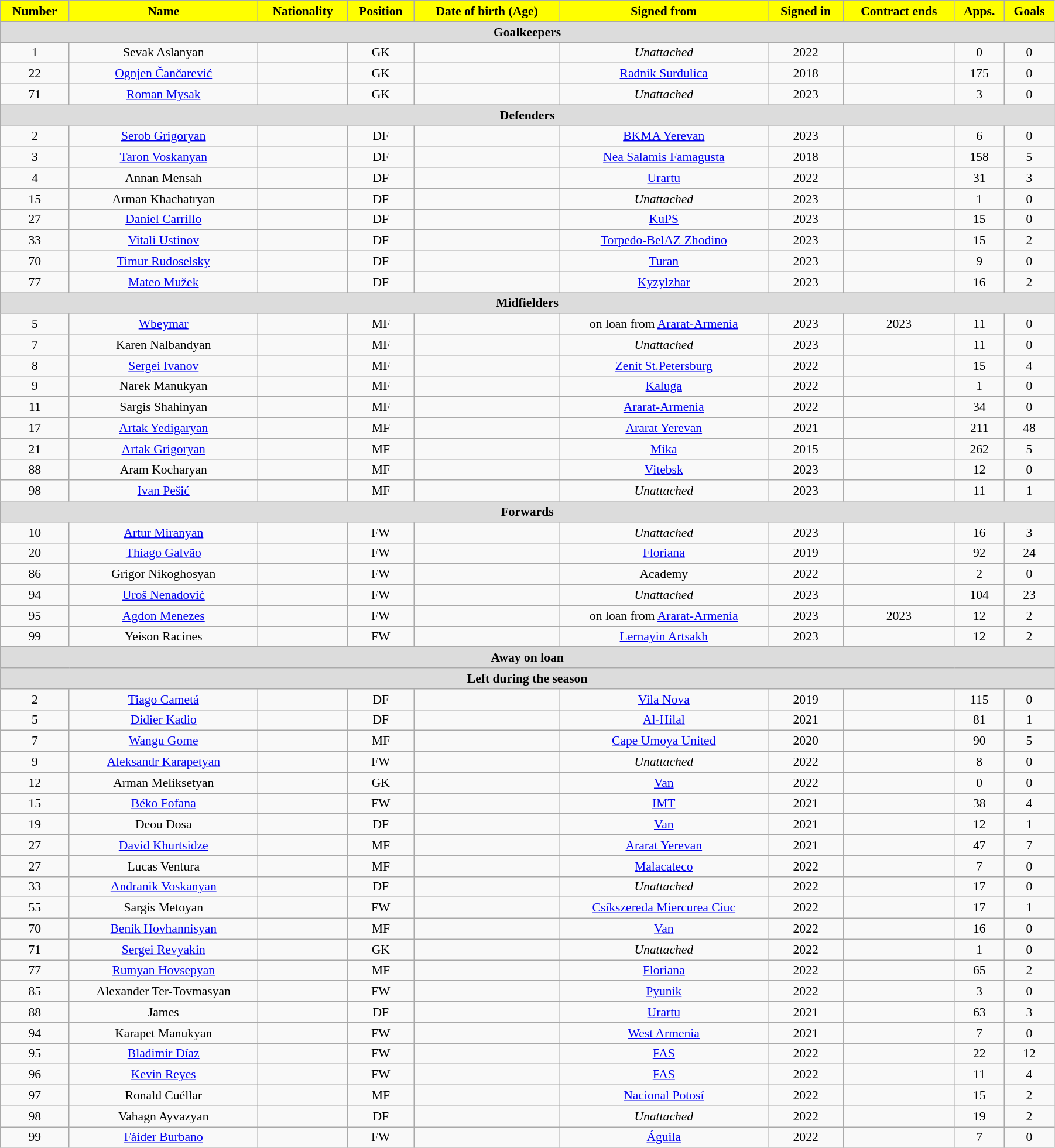<table class="wikitable"  style="text-align:center; font-size:90%; width:95%;">
<tr>
<th style="background:yellow; color:#000000; text-align:center;">Number</th>
<th style="background:yellow; color:#000000; text-align:center;">Name</th>
<th style="background:yellow; color:#000000; text-align:center;">Nationality</th>
<th style="background:yellow; color:#000000; text-align:center;">Position</th>
<th style="background:yellow; color:#000000; text-align:center;">Date of birth (Age)</th>
<th style="background:yellow; color:#000000; text-align:center;">Signed from</th>
<th style="background:yellow; color:#000000; text-align:center;">Signed in</th>
<th style="background:yellow; color:#000000; text-align:center;">Contract ends</th>
<th style="background:yellow; color:#000000; text-align:center;">Apps.</th>
<th style="background:yellow; color:#000000; text-align:center;">Goals</th>
</tr>
<tr>
<th colspan="11"  style="background:#dcdcdc; text-align:center;">Goalkeepers</th>
</tr>
<tr>
<td>1</td>
<td>Sevak Aslanyan</td>
<td></td>
<td>GK</td>
<td></td>
<td><em>Unattached</em></td>
<td>2022</td>
<td></td>
<td>0</td>
<td>0</td>
</tr>
<tr>
<td>22</td>
<td><a href='#'>Ognjen Čančarević</a></td>
<td></td>
<td>GK</td>
<td></td>
<td><a href='#'>Radnik Surdulica</a></td>
<td>2018</td>
<td></td>
<td>175</td>
<td>0</td>
</tr>
<tr>
<td>71</td>
<td><a href='#'>Roman Mysak</a></td>
<td></td>
<td>GK</td>
<td></td>
<td><em>Unattached</em></td>
<td>2023</td>
<td></td>
<td>3</td>
<td>0</td>
</tr>
<tr>
<th colspan="11"  style="background:#dcdcdc; text-align:center;">Defenders</th>
</tr>
<tr>
<td>2</td>
<td><a href='#'>Serob Grigoryan</a></td>
<td></td>
<td>DF</td>
<td></td>
<td><a href='#'>BKMA Yerevan</a></td>
<td>2023</td>
<td></td>
<td>6</td>
<td>0</td>
</tr>
<tr>
<td>3</td>
<td><a href='#'>Taron Voskanyan</a></td>
<td></td>
<td>DF</td>
<td></td>
<td><a href='#'>Nea Salamis Famagusta</a></td>
<td>2018</td>
<td></td>
<td>158</td>
<td>5</td>
</tr>
<tr>
<td>4</td>
<td>Annan Mensah</td>
<td></td>
<td>DF</td>
<td></td>
<td><a href='#'>Urartu</a></td>
<td>2022</td>
<td></td>
<td>31</td>
<td>3</td>
</tr>
<tr>
<td>15</td>
<td>Arman Khachatryan</td>
<td></td>
<td>DF</td>
<td></td>
<td><em>Unattached</em></td>
<td>2023</td>
<td></td>
<td>1</td>
<td>0</td>
</tr>
<tr>
<td>27</td>
<td><a href='#'>Daniel Carrillo</a></td>
<td></td>
<td>DF</td>
<td></td>
<td><a href='#'>KuPS</a></td>
<td>2023</td>
<td></td>
<td>15</td>
<td>0</td>
</tr>
<tr>
<td>33</td>
<td><a href='#'>Vitali Ustinov</a></td>
<td></td>
<td>DF</td>
<td></td>
<td><a href='#'>Torpedo-BelAZ Zhodino</a></td>
<td>2023</td>
<td></td>
<td>15</td>
<td>2</td>
</tr>
<tr>
<td>70</td>
<td><a href='#'>Timur Rudoselsky</a></td>
<td></td>
<td>DF</td>
<td></td>
<td><a href='#'>Turan</a></td>
<td>2023</td>
<td></td>
<td>9</td>
<td>0</td>
</tr>
<tr>
<td>77</td>
<td><a href='#'>Mateo Mužek</a></td>
<td></td>
<td>DF</td>
<td></td>
<td><a href='#'>Kyzylzhar</a></td>
<td>2023</td>
<td></td>
<td>16</td>
<td>2</td>
</tr>
<tr>
<th colspan="11"  style="background:#dcdcdc; text-align:center;">Midfielders</th>
</tr>
<tr>
<td>5</td>
<td><a href='#'>Wbeymar</a></td>
<td></td>
<td>MF</td>
<td></td>
<td>on loan from <a href='#'>Ararat-Armenia</a></td>
<td>2023</td>
<td>2023</td>
<td>11</td>
<td>0</td>
</tr>
<tr>
<td>7</td>
<td>Karen Nalbandyan</td>
<td></td>
<td>MF</td>
<td></td>
<td><em>Unattached</em></td>
<td>2023</td>
<td></td>
<td>11</td>
<td>0</td>
</tr>
<tr>
<td>8</td>
<td><a href='#'>Sergei Ivanov</a></td>
<td></td>
<td>MF</td>
<td></td>
<td><a href='#'>Zenit St.Petersburg</a></td>
<td>2022</td>
<td></td>
<td>15</td>
<td>4</td>
</tr>
<tr>
<td>9</td>
<td>Narek Manukyan</td>
<td></td>
<td>MF</td>
<td></td>
<td><a href='#'>Kaluga</a></td>
<td>2022</td>
<td></td>
<td>1</td>
<td>0</td>
</tr>
<tr>
<td>11</td>
<td>Sargis Shahinyan</td>
<td></td>
<td>MF</td>
<td></td>
<td><a href='#'>Ararat-Armenia</a></td>
<td>2022</td>
<td></td>
<td>34</td>
<td>0</td>
</tr>
<tr>
<td>17</td>
<td><a href='#'>Artak Yedigaryan</a></td>
<td></td>
<td>MF</td>
<td></td>
<td><a href='#'>Ararat Yerevan</a></td>
<td>2021</td>
<td></td>
<td>211</td>
<td>48</td>
</tr>
<tr>
<td>21</td>
<td><a href='#'>Artak Grigoryan</a></td>
<td></td>
<td>MF</td>
<td></td>
<td><a href='#'>Mika</a></td>
<td>2015</td>
<td></td>
<td>262</td>
<td>5</td>
</tr>
<tr>
<td>88</td>
<td>Aram Kocharyan</td>
<td></td>
<td>MF</td>
<td></td>
<td><a href='#'>Vitebsk</a></td>
<td>2023</td>
<td></td>
<td>12</td>
<td>0</td>
</tr>
<tr>
<td>98</td>
<td><a href='#'>Ivan Pešić</a></td>
<td></td>
<td>MF</td>
<td></td>
<td><em>Unattached</em></td>
<td>2023</td>
<td></td>
<td>11</td>
<td>1</td>
</tr>
<tr>
<th colspan="11"  style="background:#dcdcdc; text-align:center;">Forwards</th>
</tr>
<tr>
<td>10</td>
<td><a href='#'>Artur Miranyan</a></td>
<td></td>
<td>FW</td>
<td></td>
<td><em>Unattached</em></td>
<td>2023</td>
<td></td>
<td>16</td>
<td>3</td>
</tr>
<tr>
<td>20</td>
<td><a href='#'>Thiago Galvão</a></td>
<td></td>
<td>FW</td>
<td></td>
<td><a href='#'>Floriana</a></td>
<td>2019</td>
<td></td>
<td>92</td>
<td>24</td>
</tr>
<tr>
<td>86</td>
<td>Grigor Nikoghosyan</td>
<td></td>
<td>FW</td>
<td></td>
<td>Academy</td>
<td>2022</td>
<td></td>
<td>2</td>
<td>0</td>
</tr>
<tr>
<td>94</td>
<td><a href='#'>Uroš Nenadović</a></td>
<td></td>
<td>FW</td>
<td></td>
<td><em>Unattached</em></td>
<td>2023</td>
<td></td>
<td>104</td>
<td>23</td>
</tr>
<tr>
<td>95</td>
<td><a href='#'>Agdon Menezes</a></td>
<td></td>
<td>FW</td>
<td></td>
<td>on loan from <a href='#'>Ararat-Armenia</a></td>
<td>2023</td>
<td>2023</td>
<td>12</td>
<td>2</td>
</tr>
<tr>
<td>99</td>
<td>Yeison Racines</td>
<td></td>
<td>FW</td>
<td></td>
<td><a href='#'>Lernayin Artsakh</a></td>
<td>2023</td>
<td></td>
<td>12</td>
<td>2</td>
</tr>
<tr>
<th colspan="11"  style="background:#dcdcdc; text-align:center;">Away on loan</th>
</tr>
<tr>
<th colspan="11"  style="background:#dcdcdc; text-align:center;">Left during the season</th>
</tr>
<tr>
<td>2</td>
<td><a href='#'>Tiago Cametá</a></td>
<td></td>
<td>DF</td>
<td></td>
<td><a href='#'>Vila Nova</a></td>
<td>2019</td>
<td></td>
<td>115</td>
<td>0</td>
</tr>
<tr>
<td>5</td>
<td><a href='#'>Didier Kadio</a></td>
<td></td>
<td>DF</td>
<td></td>
<td><a href='#'>Al-Hilal</a></td>
<td>2021</td>
<td></td>
<td>81</td>
<td>1</td>
</tr>
<tr>
<td>7</td>
<td><a href='#'>Wangu Gome</a></td>
<td></td>
<td>MF</td>
<td></td>
<td><a href='#'>Cape Umoya United</a></td>
<td>2020</td>
<td></td>
<td>90</td>
<td>5</td>
</tr>
<tr>
<td>9</td>
<td><a href='#'>Aleksandr Karapetyan</a></td>
<td></td>
<td>FW</td>
<td></td>
<td><em>Unattached</em></td>
<td>2022</td>
<td></td>
<td>8</td>
<td>0</td>
</tr>
<tr>
<td>12</td>
<td>Arman Meliksetyan</td>
<td></td>
<td>GK</td>
<td></td>
<td><a href='#'>Van</a></td>
<td>2022</td>
<td></td>
<td>0</td>
<td>0</td>
</tr>
<tr>
<td>15</td>
<td><a href='#'>Béko Fofana</a></td>
<td></td>
<td>FW</td>
<td></td>
<td><a href='#'>IMT</a></td>
<td>2021</td>
<td></td>
<td>38</td>
<td>4</td>
</tr>
<tr>
<td>19</td>
<td>Deou Dosa</td>
<td></td>
<td>DF</td>
<td></td>
<td><a href='#'>Van</a></td>
<td>2021</td>
<td></td>
<td>12</td>
<td>1</td>
</tr>
<tr>
<td>27</td>
<td><a href='#'>David Khurtsidze</a></td>
<td></td>
<td>MF</td>
<td></td>
<td><a href='#'>Ararat Yerevan</a></td>
<td>2021</td>
<td></td>
<td>47</td>
<td>7</td>
</tr>
<tr>
<td>27</td>
<td>Lucas Ventura</td>
<td></td>
<td>MF</td>
<td></td>
<td><a href='#'>Malacateco</a></td>
<td>2022</td>
<td></td>
<td>7</td>
<td>0</td>
</tr>
<tr>
<td>33</td>
<td><a href='#'>Andranik Voskanyan</a></td>
<td></td>
<td>DF</td>
<td></td>
<td><em>Unattached</em></td>
<td>2022</td>
<td></td>
<td>17</td>
<td>0</td>
</tr>
<tr>
<td>55</td>
<td>Sargis Metoyan</td>
<td></td>
<td>FW</td>
<td></td>
<td><a href='#'>Csíkszereda Miercurea Ciuc</a></td>
<td>2022</td>
<td></td>
<td>17</td>
<td>1</td>
</tr>
<tr>
<td>70</td>
<td><a href='#'>Benik Hovhannisyan</a></td>
<td></td>
<td>MF</td>
<td></td>
<td><a href='#'>Van</a></td>
<td>2022</td>
<td></td>
<td>16</td>
<td>0</td>
</tr>
<tr>
<td>71</td>
<td><a href='#'>Sergei Revyakin</a></td>
<td></td>
<td>GK</td>
<td></td>
<td><em>Unattached</em></td>
<td>2022</td>
<td></td>
<td>1</td>
<td>0</td>
</tr>
<tr>
<td>77</td>
<td><a href='#'>Rumyan Hovsepyan</a></td>
<td></td>
<td>MF</td>
<td></td>
<td><a href='#'>Floriana</a></td>
<td>2022</td>
<td></td>
<td>65</td>
<td>2</td>
</tr>
<tr>
<td>85</td>
<td>Alexander Ter-Tovmasyan</td>
<td></td>
<td>FW</td>
<td></td>
<td><a href='#'>Pyunik</a></td>
<td>2022</td>
<td></td>
<td>3</td>
<td>0</td>
</tr>
<tr>
<td>88</td>
<td>James</td>
<td></td>
<td>DF</td>
<td></td>
<td><a href='#'>Urartu</a></td>
<td>2021</td>
<td></td>
<td>63</td>
<td>3</td>
</tr>
<tr>
<td>94</td>
<td>Karapet Manukyan</td>
<td></td>
<td>FW</td>
<td></td>
<td><a href='#'>West Armenia</a></td>
<td>2021</td>
<td></td>
<td>7</td>
<td>0</td>
</tr>
<tr>
<td>95</td>
<td><a href='#'>Bladimir Díaz</a></td>
<td></td>
<td>FW</td>
<td></td>
<td><a href='#'>FAS</a></td>
<td>2022</td>
<td></td>
<td>22</td>
<td>12</td>
</tr>
<tr>
<td>96</td>
<td><a href='#'>Kevin Reyes</a></td>
<td></td>
<td>FW</td>
<td></td>
<td><a href='#'>FAS</a></td>
<td>2022</td>
<td></td>
<td>11</td>
<td>4</td>
</tr>
<tr>
<td>97</td>
<td>Ronald Cuéllar</td>
<td></td>
<td>MF</td>
<td></td>
<td><a href='#'>Nacional Potosí</a></td>
<td>2022</td>
<td></td>
<td>15</td>
<td>2</td>
</tr>
<tr>
<td>98</td>
<td>Vahagn Ayvazyan</td>
<td></td>
<td>DF</td>
<td></td>
<td><em>Unattached</em></td>
<td>2022</td>
<td></td>
<td>19</td>
<td>2</td>
</tr>
<tr>
<td>99</td>
<td><a href='#'>Fáider Burbano</a></td>
<td></td>
<td>FW</td>
<td></td>
<td><a href='#'>Águila</a></td>
<td>2022</td>
<td></td>
<td>7</td>
<td>0</td>
</tr>
</table>
